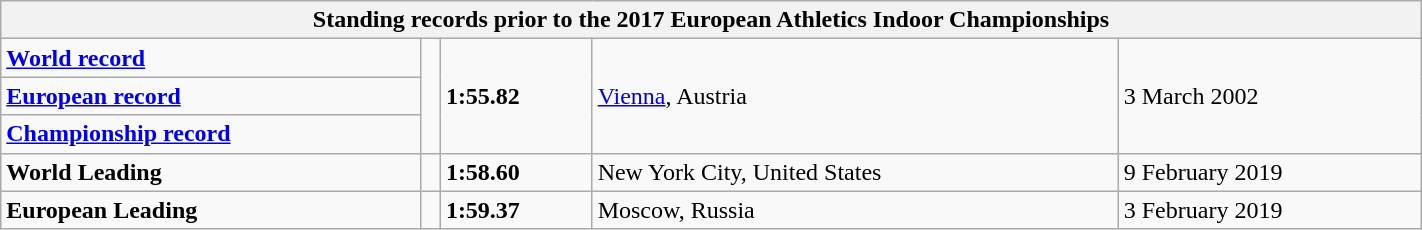<table class="wikitable" width=75%>
<tr>
<th colspan="5">Standing records prior to the 2017 European Athletics Indoor Championships</th>
</tr>
<tr>
<td><strong><a href='#'>World record</a></strong></td>
<td rowspan=3></td>
<td rowspan=3><strong>1:55.82</strong></td>
<td rowspan=3><a href='#'>Vienna</a>, Austria</td>
<td rowspan=3>3 March 2002</td>
</tr>
<tr>
<td><strong><a href='#'>European record</a></strong></td>
</tr>
<tr>
<td><strong><a href='#'>Championship record</a></strong></td>
</tr>
<tr>
<td><strong>World Leading</strong></td>
<td></td>
<td><strong>1:58.60</strong></td>
<td>New York City, United States</td>
<td>9 February 2019</td>
</tr>
<tr>
<td><strong>European Leading</strong></td>
<td></td>
<td><strong>1:59.37</strong></td>
<td>Moscow, Russia</td>
<td>3 February 2019</td>
</tr>
</table>
